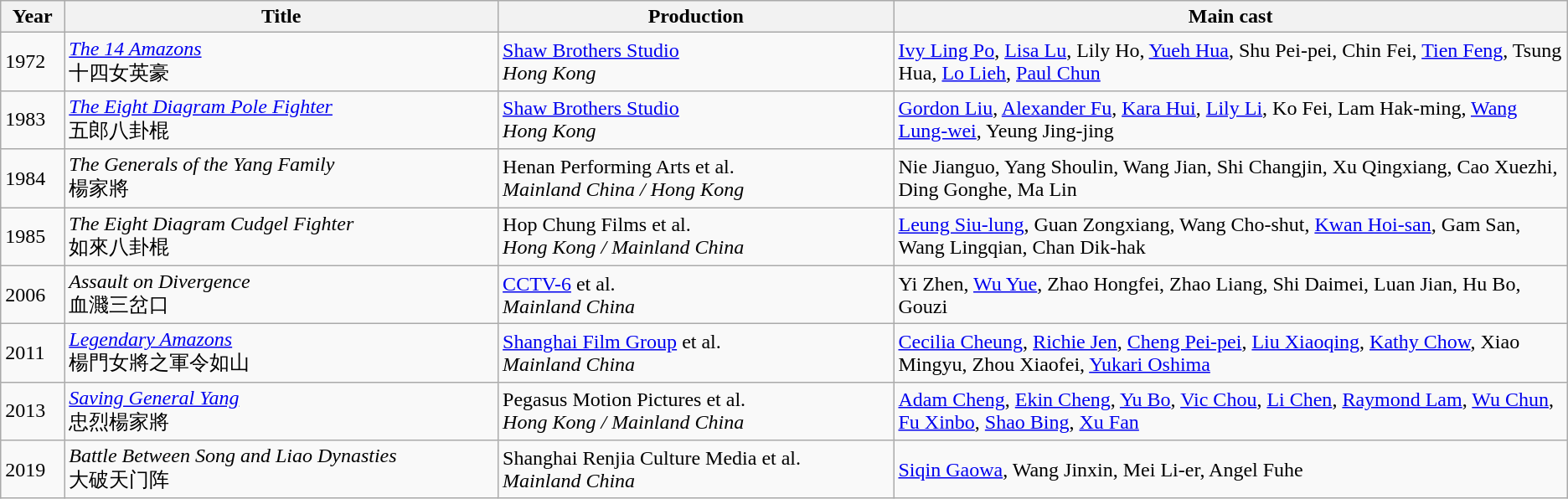<table class="wikitable">
<tr>
<th>Year</th>
<th>Title</th>
<th>Production</th>
<th width="43%">Main cast</th>
</tr>
<tr>
<td>1972</td>
<td><em><a href='#'>The 14 Amazons</a></em><br>十四女英豪</td>
<td><a href='#'>Shaw Brothers Studio</a><br><em>Hong Kong</em></td>
<td><a href='#'>Ivy Ling Po</a>, <a href='#'>Lisa Lu</a>, Lily Ho, <a href='#'>Yueh Hua</a>, Shu Pei-pei, Chin Fei, <a href='#'>Tien Feng</a>, Tsung Hua, <a href='#'>Lo Lieh</a>, <a href='#'>Paul Chun</a></td>
</tr>
<tr>
<td>1983</td>
<td><em><a href='#'>The Eight Diagram Pole Fighter</a></em><br>五郎八卦棍</td>
<td><a href='#'>Shaw Brothers Studio</a><br><em>Hong Kong</em></td>
<td><a href='#'>Gordon Liu</a>, <a href='#'>Alexander Fu</a>, <a href='#'>Kara Hui</a>, <a href='#'>Lily Li</a>, Ko Fei, Lam Hak-ming, <a href='#'>Wang Lung-wei</a>, Yeung Jing-jing</td>
</tr>
<tr>
<td>1984</td>
<td><em>The Generals of the Yang Family</em><br>楊家將</td>
<td>Henan Performing Arts et al.<br><em>Mainland China / Hong Kong</em></td>
<td>Nie Jianguo, Yang Shoulin, Wang Jian, Shi Changjin, Xu Qingxiang, Cao Xuezhi, Ding Gonghe, Ma Lin</td>
</tr>
<tr>
<td>1985</td>
<td><em>The Eight Diagram Cudgel Fighter</em><br>如來八卦棍</td>
<td>Hop Chung Films et al.<br><em>Hong Kong / Mainland China</em></td>
<td><a href='#'>Leung Siu-lung</a>, Guan Zongxiang, Wang Cho-shut, <a href='#'>Kwan Hoi-san</a>, Gam San, Wang Lingqian, Chan Dik-hak</td>
</tr>
<tr>
<td>2006</td>
<td><em>Assault on Divergence</em><br>血濺三岔口</td>
<td><a href='#'>CCTV-6</a> et al.<br><em>Mainland China</em></td>
<td>Yi Zhen, <a href='#'>Wu Yue</a>, Zhao Hongfei, Zhao Liang, Shi Daimei, Luan Jian, Hu Bo, Gouzi</td>
</tr>
<tr>
<td>2011</td>
<td><em><a href='#'>Legendary Amazons</a></em><br>楊門女將之軍令如山</td>
<td><a href='#'>Shanghai Film Group</a> et al.<br><em>Mainland China</em></td>
<td><a href='#'>Cecilia Cheung</a>, <a href='#'>Richie Jen</a>, <a href='#'>Cheng Pei-pei</a>, <a href='#'>Liu Xiaoqing</a>, <a href='#'>Kathy Chow</a>, Xiao Mingyu, Zhou Xiaofei, <a href='#'>Yukari Oshima</a></td>
</tr>
<tr>
<td>2013</td>
<td><em><a href='#'>Saving General Yang</a></em><br>忠烈楊家將</td>
<td>Pegasus Motion Pictures et al.<br><em>Hong Kong / Mainland China</em></td>
<td><a href='#'>Adam Cheng</a>, <a href='#'>Ekin Cheng</a>, <a href='#'>Yu Bo</a>, <a href='#'>Vic Chou</a>, <a href='#'>Li Chen</a>, <a href='#'>Raymond Lam</a>, <a href='#'>Wu Chun</a>, <a href='#'>Fu Xinbo</a>, <a href='#'>Shao Bing</a>, <a href='#'>Xu Fan</a></td>
</tr>
<tr>
<td>2019</td>
<td><em>Battle Between Song and Liao Dynasties</em><br>大破天门阵</td>
<td>Shanghai Renjia Culture Media et al.<br><em>Mainland China</em></td>
<td><a href='#'>Siqin Gaowa</a>, Wang Jinxin, Mei Li-er, Angel Fuhe</td>
</tr>
</table>
